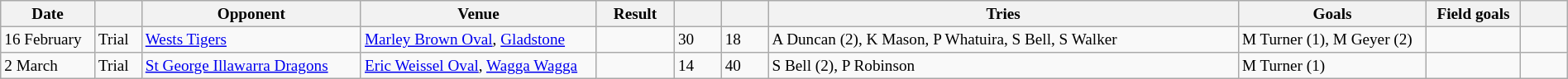<table class="wikitable"  style="font-size:80%; width:100%;">
<tr>
<th width="6%">Date</th>
<th width="3%"></th>
<th width="14%">Opponent</th>
<th width="15%">Venue</th>
<th width="5%">Result</th>
<th width="3%"></th>
<th width="3%"></th>
<th width="30%">Tries</th>
<th width="12%">Goals</th>
<th width="6%">Field goals</th>
<th width="3%"></th>
</tr>
<tr>
<td>16 February</td>
<td>Trial</td>
<td> <a href='#'>Wests Tigers</a></td>
<td><a href='#'>Marley Brown Oval</a>, <a href='#'>Gladstone</a></td>
<td></td>
<td>30</td>
<td>18</td>
<td>A Duncan (2), K Mason, P Whatuira, S Bell, S Walker</td>
<td>M Turner (1), M Geyer (2)</td>
<td></td>
<td></td>
</tr>
<tr>
<td>2 March</td>
<td>Trial</td>
<td> <a href='#'>St George Illawarra Dragons</a></td>
<td><a href='#'>Eric Weissel Oval</a>, <a href='#'>Wagga Wagga</a></td>
<td></td>
<td>14</td>
<td>40</td>
<td>S Bell (2), P Robinson</td>
<td>M Turner (1)</td>
<td></td>
<td></td>
</tr>
</table>
